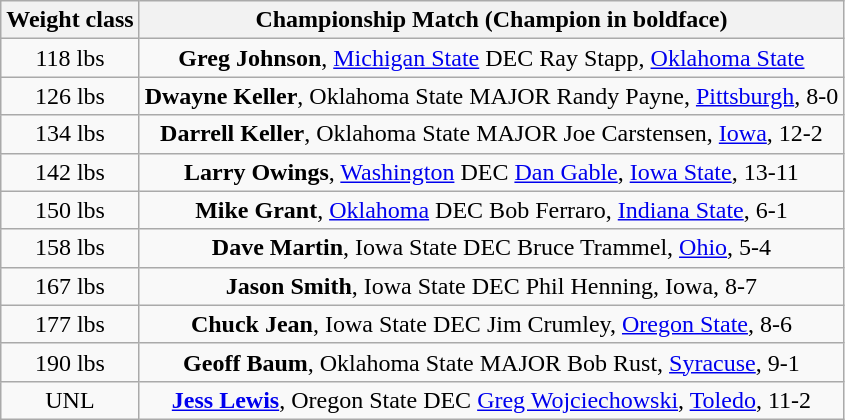<table class="wikitable" style="text-align:center">
<tr>
<th>Weight class</th>
<th>Championship Match (Champion in boldface)</th>
</tr>
<tr>
<td>118 lbs</td>
<td><strong>Greg Johnson</strong>, <a href='#'>Michigan State</a> DEC Ray Stapp, <a href='#'>Oklahoma State</a></td>
</tr>
<tr>
<td>126 lbs</td>
<td><strong>Dwayne Keller</strong>, Oklahoma State MAJOR Randy Payne, <a href='#'>Pittsburgh</a>, 8-0</td>
</tr>
<tr>
<td>134 lbs</td>
<td><strong>Darrell Keller</strong>, Oklahoma State MAJOR Joe Carstensen, <a href='#'>Iowa</a>, 12-2</td>
</tr>
<tr>
<td>142 lbs</td>
<td><strong>Larry Owings</strong>, <a href='#'>Washington</a> DEC <a href='#'>Dan Gable</a>, <a href='#'>Iowa State</a>, 13-11</td>
</tr>
<tr>
<td>150 lbs</td>
<td><strong>Mike Grant</strong>, <a href='#'>Oklahoma</a> DEC Bob Ferraro, <a href='#'>Indiana State</a>, 6-1</td>
</tr>
<tr>
<td>158 lbs</td>
<td><strong>Dave Martin</strong>, Iowa State DEC Bruce Trammel, <a href='#'>Ohio</a>, 5-4</td>
</tr>
<tr>
<td>167 lbs</td>
<td><strong>Jason Smith</strong>, Iowa State DEC Phil Henning, Iowa, 8-7</td>
</tr>
<tr>
<td>177 lbs</td>
<td><strong>Chuck Jean</strong>, Iowa State DEC Jim Crumley, <a href='#'>Oregon State</a>, 8-6</td>
</tr>
<tr>
<td>190 lbs</td>
<td><strong>Geoff Baum</strong>, Oklahoma State MAJOR Bob Rust, <a href='#'>Syracuse</a>, 9-1</td>
</tr>
<tr>
<td>UNL</td>
<td><strong><a href='#'>Jess Lewis</a></strong>, Oregon State DEC <a href='#'>Greg Wojciechowski</a>, <a href='#'>Toledo</a>, 11-2</td>
</tr>
</table>
